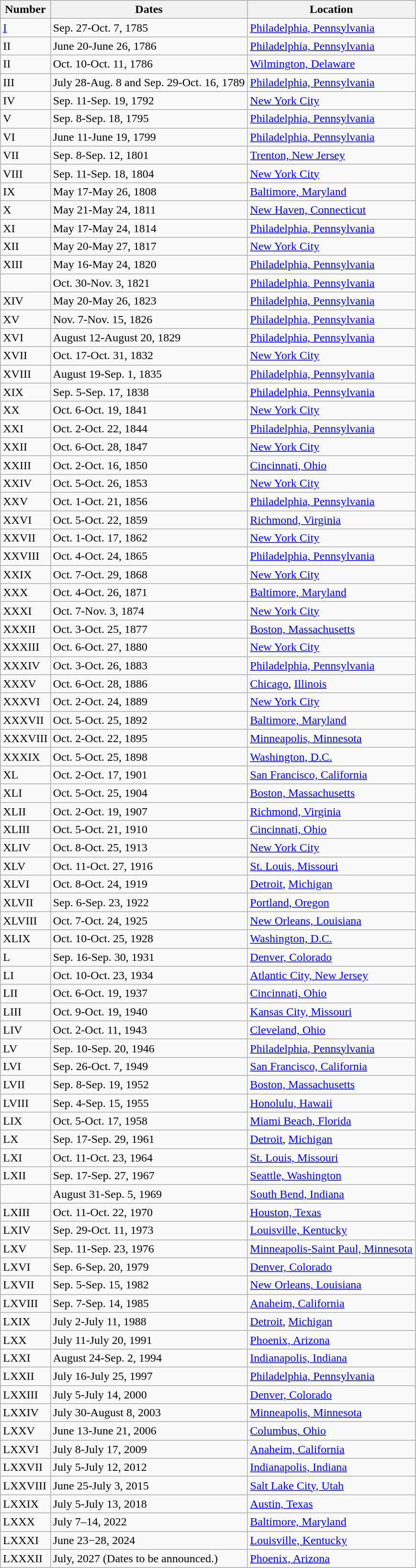<table class="wikitable sortable">
<tr>
<th scope="col" class="unsortable">Number</th>
<th scope="col" class="unsortable">Dates</th>
<th>Location</th>
</tr>
<tr>
<td><a href='#'> I</a></td>
<td>Sep. 27-Oct. 7, 1785</td>
<td><a href='#'>Philadelphia, Pennsylvania</a></td>
</tr>
<tr>
<td>II</td>
<td>June 20-June 26, 1786</td>
<td><a href='#'>Philadelphia, Pennsylvania</a></td>
</tr>
<tr>
<td>II</td>
<td>Oct. 10-Oct. 11, 1786</td>
<td><a href='#'>Wilmington, Delaware</a></td>
</tr>
<tr>
<td>III</td>
<td>July 28-Aug. 8 and Sep. 29-Oct. 16, 1789</td>
<td><a href='#'>Philadelphia, Pennsylvania</a></td>
</tr>
<tr>
<td>IV</td>
<td>Sep. 11-Sep. 19, 1792</td>
<td><a href='#'>New York City</a></td>
</tr>
<tr>
<td>V</td>
<td>Sep. 8-Sep. 18, 1795</td>
<td><a href='#'>Philadelphia, Pennsylvania</a></td>
</tr>
<tr>
<td>VI</td>
<td>June 11-June 19, 1799</td>
<td><a href='#'>Philadelphia, Pennsylvania</a></td>
</tr>
<tr>
<td>VII</td>
<td>Sep. 8-Sep. 12, 1801</td>
<td><a href='#'>Trenton, New Jersey</a></td>
</tr>
<tr>
<td>VIII</td>
<td>Sep. 11-Sep. 18, 1804</td>
<td><a href='#'>New York City</a></td>
</tr>
<tr>
<td>IX</td>
<td>May 17-May 26, 1808</td>
<td><a href='#'>Baltimore, Maryland</a></td>
</tr>
<tr>
<td>X</td>
<td>May 21-May 24, 1811</td>
<td><a href='#'>New Haven, Connecticut</a></td>
</tr>
<tr>
<td>XI</td>
<td>May 17-May 24, 1814</td>
<td><a href='#'>Philadelphia, Pennsylvania</a></td>
</tr>
<tr>
<td>XII</td>
<td>May 20-May 27, 1817</td>
<td><a href='#'>New York City</a></td>
</tr>
<tr>
<td>XIII</td>
<td>May 16-May 24, 1820</td>
<td><a href='#'>Philadelphia, Pennsylvania</a></td>
</tr>
<tr>
<td></td>
<td>Oct. 30-Nov. 3, 1821</td>
<td><a href='#'>Philadelphia, Pennsylvania</a></td>
</tr>
<tr>
<td>XIV</td>
<td>May 20-May 26, 1823</td>
<td><a href='#'>Philadelphia, Pennsylvania</a></td>
</tr>
<tr>
<td>XV</td>
<td>Nov. 7-Nov. 15, 1826</td>
<td><a href='#'>Philadelphia, Pennsylvania</a></td>
</tr>
<tr>
<td>XVI</td>
<td>August 12-August 20, 1829</td>
<td><a href='#'>Philadelphia, Pennsylvania</a></td>
</tr>
<tr>
<td>XVII</td>
<td>Oct. 17-Oct. 31, 1832</td>
<td><a href='#'>New York City</a></td>
</tr>
<tr>
<td>XVIII</td>
<td>August 19-Sep. 1, 1835</td>
<td><a href='#'>Philadelphia, Pennsylvania</a></td>
</tr>
<tr>
<td>XIX</td>
<td>Sep. 5-Sep. 17, 1838</td>
<td><a href='#'>Philadelphia, Pennsylvania</a></td>
</tr>
<tr>
<td>XX</td>
<td>Oct. 6-Oct. 19, 1841</td>
<td><a href='#'>New York City</a></td>
</tr>
<tr>
<td>XXI</td>
<td>Oct. 2-Oct. 22, 1844</td>
<td><a href='#'>Philadelphia, Pennsylvania</a></td>
</tr>
<tr>
<td>XXII</td>
<td>Oct. 6-Oct. 28, 1847</td>
<td><a href='#'>New York City</a></td>
</tr>
<tr>
<td>XXIII</td>
<td>Oct. 2-Oct. 16, 1850</td>
<td><a href='#'>Cincinnati, Ohio</a></td>
</tr>
<tr>
<td>XXIV</td>
<td>Oct. 5-Oct. 26, 1853</td>
<td><a href='#'>New York City</a></td>
</tr>
<tr>
<td>XXV</td>
<td>Oct. 1-Oct. 21, 1856</td>
<td><a href='#'>Philadelphia, Pennsylvania</a></td>
</tr>
<tr>
<td>XXVI</td>
<td>Oct. 5-Oct. 22, 1859</td>
<td><a href='#'>Richmond, Virginia</a></td>
</tr>
<tr>
<td>XXVII</td>
<td>Oct. 1-Oct. 17, 1862</td>
<td><a href='#'>New York City</a></td>
</tr>
<tr>
<td>XXVIII</td>
<td>Oct. 4-Oct. 24, 1865</td>
<td><a href='#'>Philadelphia, Pennsylvania</a></td>
</tr>
<tr>
<td>XXIX</td>
<td>Oct. 7-Oct. 29, 1868</td>
<td><a href='#'>New York City</a></td>
</tr>
<tr>
<td>XXX</td>
<td>Oct. 4-Oct. 26, 1871</td>
<td><a href='#'>Baltimore, Maryland</a></td>
</tr>
<tr>
<td>XXXI</td>
<td>Oct. 7-Nov. 3, 1874</td>
<td><a href='#'>New York City</a></td>
</tr>
<tr>
<td>XXXII</td>
<td>Oct. 3-Oct. 25, 1877</td>
<td><a href='#'>Boston, Massachusetts</a></td>
</tr>
<tr>
<td>XXXIII</td>
<td>Oct. 6-Oct. 27, 1880</td>
<td><a href='#'>New York City</a></td>
</tr>
<tr>
<td>XXXIV</td>
<td>Oct. 3-Oct. 26, 1883</td>
<td><a href='#'>Philadelphia, Pennsylvania</a></td>
</tr>
<tr>
<td>XXXV</td>
<td>Oct. 6-Oct. 28, 1886</td>
<td><a href='#'>Chicago</a>, <a href='#'>Illinois</a></td>
</tr>
<tr>
<td>XXXVI</td>
<td>Oct. 2-Oct. 24, 1889</td>
<td><a href='#'>New York City</a></td>
</tr>
<tr>
<td>XXXVII</td>
<td>Oct. 5-Oct. 25, 1892</td>
<td><a href='#'>Baltimore, Maryland</a></td>
</tr>
<tr>
<td>XXXVIII</td>
<td>Oct. 2-Oct. 22, 1895</td>
<td><a href='#'>Minneapolis, Minnesota</a></td>
</tr>
<tr>
<td>XXXIX</td>
<td>Oct. 5-Oct. 25, 1898</td>
<td><a href='#'>Washington, D.C.</a></td>
</tr>
<tr>
<td>XL</td>
<td>Oct. 2-Oct. 17, 1901</td>
<td><a href='#'>San Francisco, California</a></td>
</tr>
<tr>
<td>XLI</td>
<td>Oct. 5-Oct. 25, 1904</td>
<td><a href='#'>Boston, Massachusetts</a></td>
</tr>
<tr>
<td>XLII</td>
<td>Oct. 2-Oct. 19, 1907</td>
<td><a href='#'>Richmond, Virginia</a></td>
</tr>
<tr>
<td>XLIII</td>
<td>Oct. 5-Oct. 21, 1910</td>
<td><a href='#'>Cincinnati, Ohio</a></td>
</tr>
<tr>
<td>XLIV</td>
<td>Oct. 8-Oct. 25, 1913</td>
<td><a href='#'>New York City</a></td>
</tr>
<tr>
<td>XLV</td>
<td>Oct. 11-Oct. 27, 1916</td>
<td><a href='#'>St. Louis, Missouri</a></td>
</tr>
<tr>
<td>XLVI</td>
<td>Oct. 8-Oct. 24, 1919</td>
<td><a href='#'>Detroit</a>, <a href='#'>Michigan</a></td>
</tr>
<tr>
<td>XLVII</td>
<td>Sep. 6-Sep. 23, 1922</td>
<td><a href='#'>Portland, Oregon</a></td>
</tr>
<tr>
<td>XLVIII</td>
<td>Oct. 7-Oct. 24, 1925</td>
<td><a href='#'>New Orleans, Louisiana</a></td>
</tr>
<tr>
<td>XLIX</td>
<td>Oct. 10-Oct. 25, 1928</td>
<td><a href='#'>Washington, D.C.</a></td>
</tr>
<tr>
<td>L</td>
<td>Sep. 16-Sep. 30, 1931</td>
<td><a href='#'>Denver, Colorado</a></td>
</tr>
<tr>
<td>LI</td>
<td>Oct. 10-Oct. 23, 1934</td>
<td><a href='#'>Atlantic City, New Jersey</a></td>
</tr>
<tr>
<td>LII</td>
<td>Oct. 6-Oct. 19, 1937</td>
<td><a href='#'>Cincinnati, Ohio</a></td>
</tr>
<tr>
<td>LIII</td>
<td>Oct. 9-Oct. 19, 1940</td>
<td><a href='#'>Kansas City, Missouri</a></td>
</tr>
<tr>
<td>LIV</td>
<td>Oct. 2-Oct. 11, 1943</td>
<td><a href='#'>Cleveland, Ohio</a></td>
</tr>
<tr>
<td>LV</td>
<td>Sep. 10-Sep. 20, 1946</td>
<td><a href='#'>Philadelphia, Pennsylvania</a></td>
</tr>
<tr>
<td>LVI</td>
<td>Sep. 26-Oct. 7, 1949</td>
<td><a href='#'>San Francisco, California</a></td>
</tr>
<tr>
<td>LVII</td>
<td>Sep. 8-Sep. 19, 1952</td>
<td><a href='#'>Boston, Massachusetts</a></td>
</tr>
<tr>
<td>LVIII</td>
<td>Sep. 4-Sep. 15, 1955</td>
<td><a href='#'>Honolulu, Hawaii</a></td>
</tr>
<tr>
<td>LIX</td>
<td>Oct. 5-Oct. 17, 1958</td>
<td><a href='#'>Miami Beach, Florida</a></td>
</tr>
<tr>
<td>LX</td>
<td>Sep. 17-Sep. 29, 1961</td>
<td><a href='#'>Detroit</a>, <a href='#'>Michigan</a></td>
</tr>
<tr>
<td>LXI</td>
<td>Oct. 11-Oct. 23, 1964</td>
<td><a href='#'>St. Louis, Missouri</a></td>
</tr>
<tr>
<td>LXII</td>
<td>Sep. 17-Sep. 27, 1967</td>
<td><a href='#'>Seattle, Washington</a></td>
</tr>
<tr>
<td></td>
<td>August 31-Sep. 5, 1969</td>
<td><a href='#'>South Bend, Indiana</a></td>
</tr>
<tr>
<td>LXIII</td>
<td>Oct. 11-Oct. 22, 1970</td>
<td><a href='#'>Houston, Texas</a></td>
</tr>
<tr>
<td>LXIV</td>
<td>Sep. 29-Oct. 11, 1973</td>
<td><a href='#'>Louisville, Kentucky</a></td>
</tr>
<tr>
<td>LXV</td>
<td>Sep. 11-Sep. 23, 1976</td>
<td><a href='#'>Minneapolis-Saint Paul, Minnesota</a></td>
</tr>
<tr>
<td>LXVI</td>
<td>Sep. 6-Sep. 20, 1979</td>
<td><a href='#'>Denver, Colorado</a></td>
</tr>
<tr>
<td>LXVII</td>
<td>Sep. 5-Sep. 15, 1982</td>
<td><a href='#'>New Orleans, Louisiana</a></td>
</tr>
<tr>
<td>LXVIII</td>
<td>Sep. 7-Sep. 14, 1985</td>
<td><a href='#'>Anaheim, California</a></td>
</tr>
<tr>
<td>LXIX</td>
<td>July 2-July 11, 1988</td>
<td><a href='#'>Detroit</a>, <a href='#'>Michigan</a></td>
</tr>
<tr>
<td>LXX</td>
<td>July 11-July 20, 1991</td>
<td><a href='#'>Phoenix, Arizona</a></td>
</tr>
<tr>
<td>LXXI</td>
<td>August 24-Sep. 2, 1994</td>
<td><a href='#'>Indianapolis, Indiana</a></td>
</tr>
<tr>
<td>LXXII</td>
<td>July 16-July 25, 1997</td>
<td><a href='#'>Philadelphia, Pennsylvania</a></td>
</tr>
<tr>
<td>LXXIII</td>
<td>July 5-July 14, 2000</td>
<td><a href='#'>Denver, Colorado</a></td>
</tr>
<tr>
<td>LXXIV</td>
<td>July 30-August 8, 2003</td>
<td><a href='#'>Minneapolis, Minnesota</a></td>
</tr>
<tr>
<td>LXXV</td>
<td>June 13-June 21, 2006</td>
<td><a href='#'>Columbus, Ohio</a></td>
</tr>
<tr>
<td>LXXVI</td>
<td>July 8-July 17, 2009</td>
<td><a href='#'>Anaheim, California</a></td>
</tr>
<tr>
<td>LXXVII</td>
<td>July 5-July 12, 2012</td>
<td><a href='#'>Indianapolis, Indiana</a></td>
</tr>
<tr>
<td>LXXVIII</td>
<td>June 25-July 3, 2015</td>
<td><a href='#'>Salt Lake City, Utah</a></td>
</tr>
<tr>
<td>LXXIX</td>
<td>July 5-July 13, 2018</td>
<td><a href='#'>Austin, Texas</a></td>
</tr>
<tr>
<td>LXXX</td>
<td>July 7–14, 2022</td>
<td><a href='#'>Baltimore, Maryland</a></td>
</tr>
<tr>
<td>LXXXI</td>
<td>June 23−28, 2024</td>
<td><a href='#'>Louisville, Kentucky</a></td>
</tr>
<tr>
<td>LXXXII</td>
<td>July, 2027 (Dates to be announced.)</td>
<td><a href='#'>Phoenix, Arizona</a></td>
</tr>
</table>
